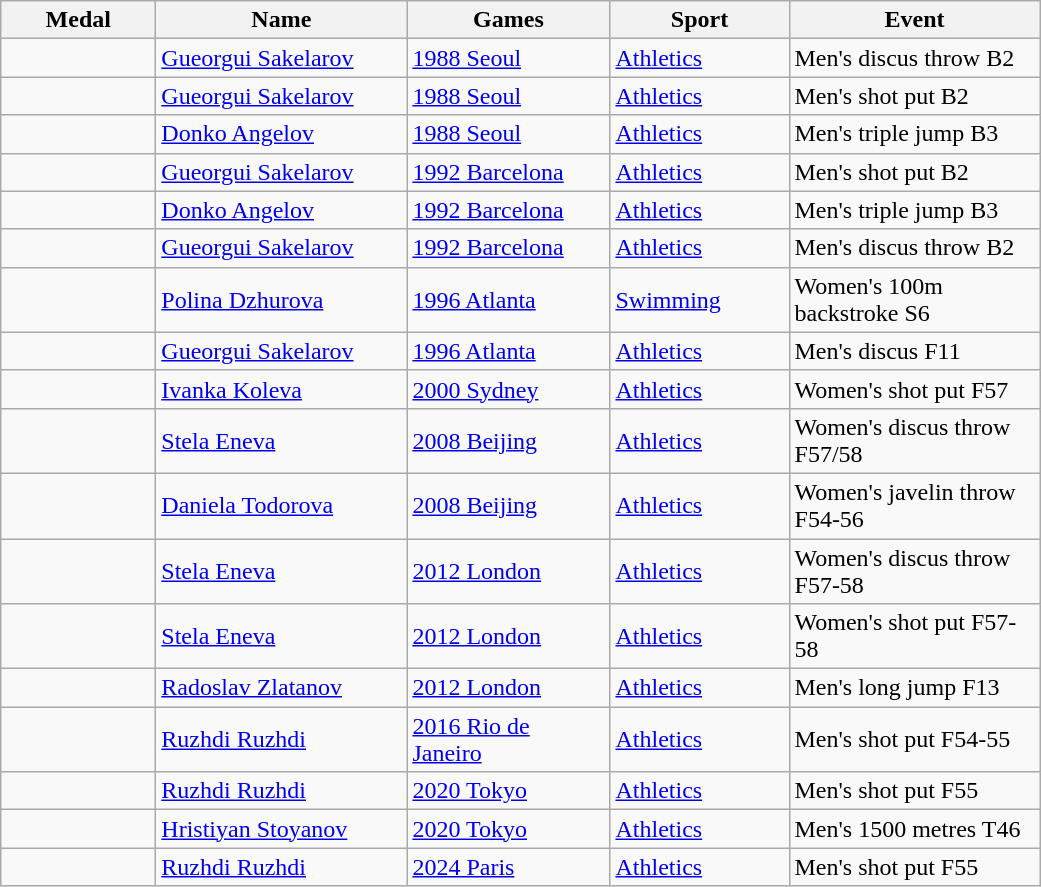<table class="wikitable">
<tr>
<th style="width:6em">Medal</th>
<th style="width:10em">Name</th>
<th style="width:8em">Games</th>
<th style="width:7em">Sport</th>
<th style="width:10em">Event</th>
</tr>
<tr>
<td></td>
<td><a href='#'>Gueorgui Sakelarov</a></td>
<td><a href='#'>1988 Seoul</a></td>
<td><a href='#'>Athletics</a></td>
<td>Men's discus throw B2</td>
</tr>
<tr>
<td></td>
<td><a href='#'>Gueorgui Sakelarov</a></td>
<td><a href='#'>1988 Seoul</a></td>
<td><a href='#'>Athletics</a></td>
<td>Men's shot put B2</td>
</tr>
<tr>
<td></td>
<td><a href='#'>Donko Angelov</a></td>
<td><a href='#'>1988 Seoul</a></td>
<td><a href='#'>Athletics</a></td>
<td>Men's triple jump B3</td>
</tr>
<tr>
<td></td>
<td><a href='#'>Gueorgui Sakelarov</a></td>
<td><a href='#'>1992 Barcelona</a></td>
<td><a href='#'>Athletics</a></td>
<td>Men's shot put B2</td>
</tr>
<tr>
<td></td>
<td><a href='#'>Donko Angelov</a></td>
<td><a href='#'>1992 Barcelona</a></td>
<td><a href='#'>Athletics</a></td>
<td>Men's triple jump B3</td>
</tr>
<tr>
<td></td>
<td><a href='#'>Gueorgui Sakelarov</a></td>
<td><a href='#'>1992 Barcelona</a></td>
<td><a href='#'>Athletics</a></td>
<td>Men's discus throw B2</td>
</tr>
<tr>
<td></td>
<td><a href='#'>Polina Dzhurova</a></td>
<td><a href='#'>1996 Atlanta</a></td>
<td><a href='#'>Swimming</a></td>
<td>Women's 100m backstroke S6</td>
</tr>
<tr>
<td></td>
<td><a href='#'>Gueorgui Sakelarov</a></td>
<td><a href='#'>1996 Atlanta</a></td>
<td><a href='#'>Athletics</a></td>
<td>Men's discus F11</td>
</tr>
<tr>
<td></td>
<td><a href='#'>Ivanka Koleva</a></td>
<td><a href='#'>2000 Sydney</a></td>
<td><a href='#'>Athletics</a></td>
<td>Women's shot put F57</td>
</tr>
<tr>
<td></td>
<td><a href='#'>Stela Eneva</a></td>
<td><a href='#'>2008 Beijing</a></td>
<td><a href='#'>Athletics</a></td>
<td>Women's discus throw F57/58</td>
</tr>
<tr>
<td></td>
<td><a href='#'>Daniela Todorova</a></td>
<td><a href='#'>2008 Beijing</a></td>
<td><a href='#'>Athletics</a></td>
<td>Women's javelin throw F54-56</td>
</tr>
<tr>
<td></td>
<td><a href='#'>Stela Eneva</a></td>
<td><a href='#'>2012 London</a></td>
<td><a href='#'>Athletics</a></td>
<td>Women's discus throw F57-58</td>
</tr>
<tr>
<td></td>
<td><a href='#'>Stela Eneva</a></td>
<td><a href='#'>2012 London</a></td>
<td><a href='#'>Athletics</a></td>
<td>Women's shot put F57-58</td>
</tr>
<tr>
<td></td>
<td><a href='#'>Radoslav Zlatanov</a></td>
<td><a href='#'>2012 London</a></td>
<td><a href='#'>Athletics</a></td>
<td>Men's long jump F13</td>
</tr>
<tr>
<td></td>
<td><a href='#'>Ruzhdi Ruzhdi</a></td>
<td><a href='#'>2016 Rio de Janeiro</a></td>
<td><a href='#'>Athletics</a></td>
<td>Men's shot put F54-55</td>
</tr>
<tr>
<td></td>
<td><a href='#'>Ruzhdi Ruzhdi</a></td>
<td><a href='#'>2020 Tokyo</a></td>
<td><a href='#'>Athletics</a></td>
<td>Men's shot put F55</td>
</tr>
<tr>
<td></td>
<td><a href='#'>Hristiyan Stoyanov</a></td>
<td><a href='#'>2020 Tokyo</a></td>
<td><a href='#'>Athletics</a></td>
<td>Men's 1500 metres T46</td>
</tr>
<tr>
<td></td>
<td><a href='#'>Ruzhdi Ruzhdi</a></td>
<td><a href='#'>2024 Paris</a></td>
<td><a href='#'>Athletics</a></td>
<td>Men's shot put F55</td>
</tr>
</table>
